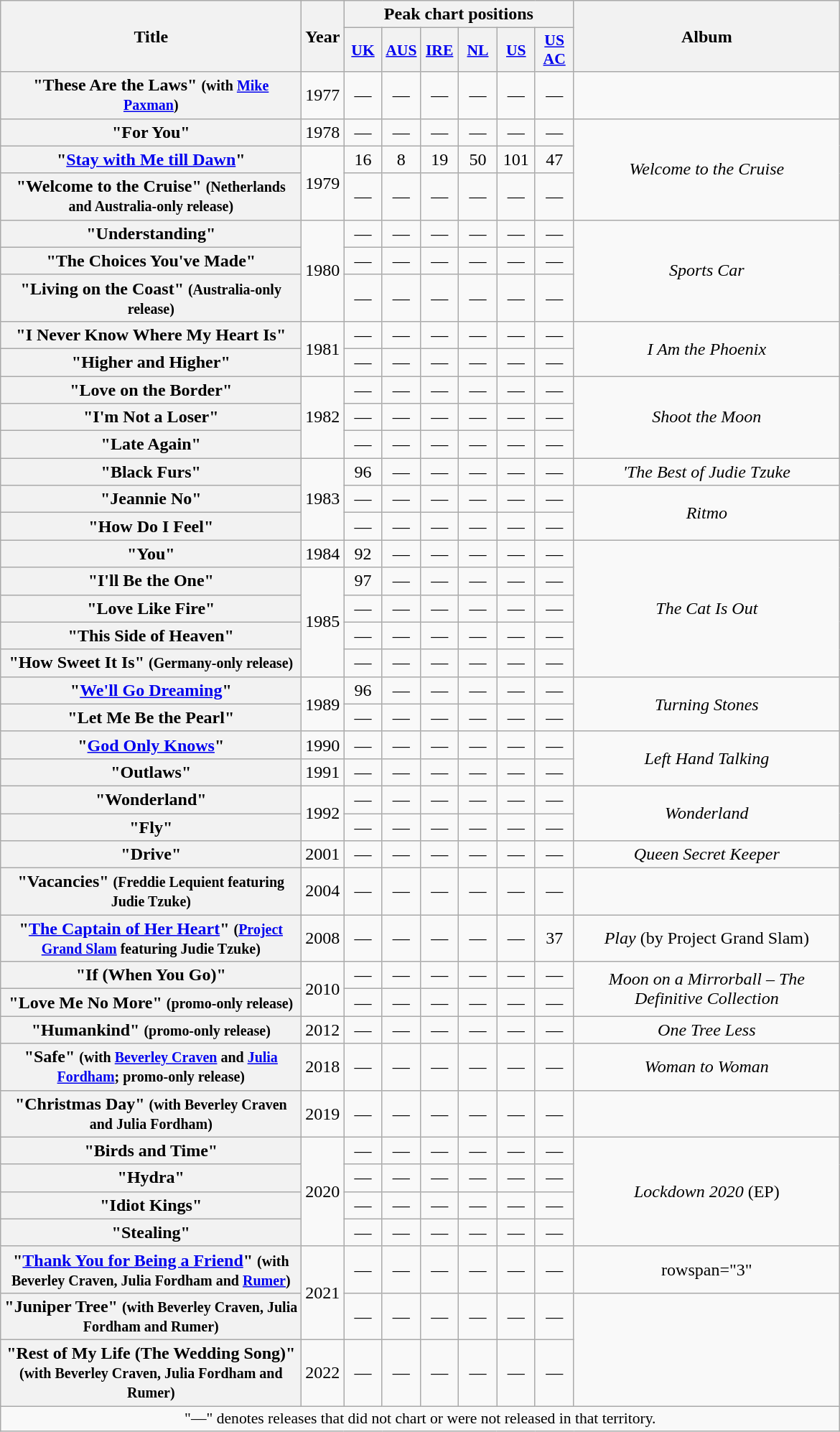<table class="wikitable plainrowheaders" style="text-align:center;">
<tr>
<th rowspan="2" scope="col" style="width:17em;">Title</th>
<th rowspan="2" scope="col" style="width:2em;">Year</th>
<th colspan="6">Peak chart positions</th>
<th rowspan="2" style="width:15em;">Album</th>
</tr>
<tr>
<th scope="col" style="width:2em;font-size:90%;"><a href='#'>UK</a><br></th>
<th scope="col" style="width:2em;font-size:90%;"><a href='#'>AUS</a><br></th>
<th scope="col" style="width:2em;font-size:90%;"><a href='#'>IRE</a><br></th>
<th scope="col" style="width:2em;font-size:90%;"><a href='#'>NL</a><br></th>
<th scope="col" style="width:2em;font-size:90%;"><a href='#'>US</a><br></th>
<th scope="col" style="width:2em;font-size:90%;"><a href='#'>US AC</a><br></th>
</tr>
<tr>
<th scope="row">"These Are the Laws" <small>(with <a href='#'>Mike Paxman</a>)</small></th>
<td>1977</td>
<td>—</td>
<td>—</td>
<td>—</td>
<td>—</td>
<td>—</td>
<td>—</td>
<td></td>
</tr>
<tr>
<th scope="row">"For You"</th>
<td>1978</td>
<td>—</td>
<td>—</td>
<td>—</td>
<td>—</td>
<td>—</td>
<td>—</td>
<td rowspan="3"><em>Welcome to the Cruise</em></td>
</tr>
<tr>
<th scope="row">"<a href='#'>Stay with Me till Dawn</a>"</th>
<td rowspan="2">1979</td>
<td>16</td>
<td>8</td>
<td>19</td>
<td>50</td>
<td>101</td>
<td>47</td>
</tr>
<tr>
<th scope="row">"Welcome to the Cruise" <small>(Netherlands and Australia-only release)</small></th>
<td>—</td>
<td>—</td>
<td>—</td>
<td>—</td>
<td>—</td>
<td>—</td>
</tr>
<tr>
<th scope="row">"Understanding"</th>
<td rowspan="3">1980</td>
<td>—</td>
<td>—</td>
<td>—</td>
<td>—</td>
<td>—</td>
<td>—</td>
<td rowspan="3"><em>Sports Car</em></td>
</tr>
<tr>
<th scope="row">"The Choices You've Made"</th>
<td>—</td>
<td>—</td>
<td>—</td>
<td>—</td>
<td>—</td>
<td>—</td>
</tr>
<tr>
<th scope="row">"Living on the Coast" <small>(Australia-only release)</small></th>
<td>—</td>
<td>—</td>
<td>—</td>
<td>—</td>
<td>—</td>
<td>—</td>
</tr>
<tr>
<th scope="row">"I Never Know Where My Heart Is"</th>
<td rowspan="2">1981</td>
<td>—</td>
<td>—</td>
<td>—</td>
<td>—</td>
<td>—</td>
<td>—</td>
<td rowspan="2"><em>I Am the Phoenix</em></td>
</tr>
<tr>
<th scope="row">"Higher and Higher"</th>
<td>—</td>
<td>—</td>
<td>—</td>
<td>—</td>
<td>—</td>
<td>—</td>
</tr>
<tr>
<th scope="row">"Love on the Border"</th>
<td rowspan="3">1982</td>
<td>—</td>
<td>—</td>
<td>—</td>
<td>—</td>
<td>—</td>
<td>—</td>
<td rowspan="3"><em>Shoot the Moon</em></td>
</tr>
<tr>
<th scope="row">"I'm Not a Loser"</th>
<td>—</td>
<td>—</td>
<td>—</td>
<td>—</td>
<td>—</td>
<td>—</td>
</tr>
<tr>
<th scope="row">"Late Again"</th>
<td>—</td>
<td>—</td>
<td>—</td>
<td>—</td>
<td>—</td>
<td>—</td>
</tr>
<tr>
<th scope="row">"Black Furs"</th>
<td rowspan="3">1983</td>
<td>96</td>
<td>—</td>
<td>—</td>
<td>—</td>
<td>—</td>
<td>—</td>
<td><em>'The Best of Judie Tzuke</em></td>
</tr>
<tr>
<th scope="row">"Jeannie No"</th>
<td>—</td>
<td>—</td>
<td>—</td>
<td>—</td>
<td>—</td>
<td>—</td>
<td rowspan="2"><em>Ritmo</em></td>
</tr>
<tr>
<th scope="row">"How Do I Feel"</th>
<td>—</td>
<td>—</td>
<td>—</td>
<td>—</td>
<td>—</td>
<td>—</td>
</tr>
<tr>
<th scope="row">"You"</th>
<td>1984</td>
<td>92</td>
<td>—</td>
<td>—</td>
<td>—</td>
<td>—</td>
<td>—</td>
<td rowspan="5"><em>The Cat Is Out</em></td>
</tr>
<tr>
<th scope="row">"I'll Be the One"</th>
<td rowspan="4">1985</td>
<td>97</td>
<td>—</td>
<td>—</td>
<td>—</td>
<td>—</td>
<td>—</td>
</tr>
<tr>
<th scope="row">"Love Like Fire"</th>
<td>—</td>
<td>—</td>
<td>—</td>
<td>—</td>
<td>—</td>
<td>—</td>
</tr>
<tr>
<th scope="row">"This Side of Heaven"</th>
<td>—</td>
<td>—</td>
<td>—</td>
<td>—</td>
<td>—</td>
<td>—</td>
</tr>
<tr>
<th scope="row">"How Sweet It Is" <small>(Germany-only release)</small></th>
<td>—</td>
<td>—</td>
<td>—</td>
<td>—</td>
<td>—</td>
<td>—</td>
</tr>
<tr>
<th scope="row">"<a href='#'>We'll Go Dreaming</a>"</th>
<td rowspan="2">1989</td>
<td>96</td>
<td>—</td>
<td>—</td>
<td>—</td>
<td>—</td>
<td>—</td>
<td rowspan="2"><em>Turning Stones</em></td>
</tr>
<tr>
<th scope="row">"Let Me Be the Pearl"</th>
<td>—</td>
<td>—</td>
<td>—</td>
<td>—</td>
<td>—</td>
<td>—</td>
</tr>
<tr>
<th scope="row">"<a href='#'>God Only Knows</a>"</th>
<td>1990</td>
<td>—</td>
<td>—</td>
<td>—</td>
<td>—</td>
<td>—</td>
<td>—</td>
<td rowspan="2"><em>Left Hand Talking</em></td>
</tr>
<tr>
<th scope="row">"Outlaws"</th>
<td>1991</td>
<td>—</td>
<td>—</td>
<td>—</td>
<td>—</td>
<td>—</td>
<td>—</td>
</tr>
<tr>
<th scope="row">"Wonderland"</th>
<td rowspan="2">1992</td>
<td>—</td>
<td>—</td>
<td>—</td>
<td>—</td>
<td>—</td>
<td>—</td>
<td rowspan="2"><em>Wonderland</em></td>
</tr>
<tr>
<th scope="row">"Fly"</th>
<td>—</td>
<td>—</td>
<td>—</td>
<td>—</td>
<td>—</td>
<td>—</td>
</tr>
<tr>
<th scope="row">"Drive"</th>
<td>2001</td>
<td>—</td>
<td>—</td>
<td>—</td>
<td>—</td>
<td>—</td>
<td>—</td>
<td><em>Queen Secret Keeper</em></td>
</tr>
<tr>
<th scope="row">"Vacancies" <small>(Freddie Lequient featuring Judie Tzuke)</small></th>
<td>2004</td>
<td>—</td>
<td>—</td>
<td>—</td>
<td>—</td>
<td>—</td>
<td>—</td>
<td></td>
</tr>
<tr>
<th scope="row">"<a href='#'>The Captain of Her Heart</a>" <small>(<a href='#'>Project Grand Slam</a> featuring Judie Tzuke)</small></th>
<td>2008</td>
<td>—</td>
<td>—</td>
<td>—</td>
<td>—</td>
<td>—</td>
<td>37</td>
<td><em>Play</em> (by Project Grand Slam)</td>
</tr>
<tr>
<th scope="row">"If (When You Go)"</th>
<td rowspan="2">2010</td>
<td>—</td>
<td>—</td>
<td>—</td>
<td>—</td>
<td>—</td>
<td>—</td>
<td rowspan="2"><em>Moon on a Mirrorball – The Definitive Collection</em></td>
</tr>
<tr>
<th scope="row">"Love Me No More" <small>(promo-only release)</small></th>
<td>—</td>
<td>—</td>
<td>—</td>
<td>—</td>
<td>—</td>
<td>—</td>
</tr>
<tr>
<th scope="row">"Humankind" <small>(promo-only release)</small></th>
<td>2012</td>
<td>—</td>
<td>—</td>
<td>—</td>
<td>—</td>
<td>—</td>
<td>—</td>
<td><em>One Tree Less</em></td>
</tr>
<tr>
<th scope="row">"Safe" <small>(with <a href='#'>Beverley Craven</a> and <a href='#'>Julia Fordham</a>; promo-only release)</small></th>
<td>2018</td>
<td>—</td>
<td>—</td>
<td>—</td>
<td>—</td>
<td>—</td>
<td>—</td>
<td><em>Woman to Woman</em></td>
</tr>
<tr>
<th scope="row">"Christmas Day" <small>(with Beverley Craven and Julia Fordham)</small></th>
<td>2019</td>
<td>—</td>
<td>—</td>
<td>—</td>
<td>—</td>
<td>—</td>
<td>—</td>
<td></td>
</tr>
<tr>
<th scope="row">"Birds and Time"</th>
<td rowspan="4">2020</td>
<td>—</td>
<td>—</td>
<td>—</td>
<td>—</td>
<td>—</td>
<td>—</td>
<td rowspan="4"><em>Lockdown 2020</em> (EP)</td>
</tr>
<tr>
<th scope="row">"Hydra"</th>
<td>—</td>
<td>—</td>
<td>—</td>
<td>—</td>
<td>—</td>
<td>—</td>
</tr>
<tr>
<th scope="row">"Idiot Kings"</th>
<td>—</td>
<td>—</td>
<td>—</td>
<td>—</td>
<td>—</td>
<td>—</td>
</tr>
<tr>
<th scope="row">"Stealing"</th>
<td>—</td>
<td>—</td>
<td>—</td>
<td>—</td>
<td>—</td>
<td>—</td>
</tr>
<tr>
<th scope="row">"<a href='#'>Thank You for Being a Friend</a>" <small>(with Beverley Craven, Julia Fordham and <a href='#'>Rumer</a>)</small></th>
<td rowspan="2">2021</td>
<td>—</td>
<td>—</td>
<td>—</td>
<td>—</td>
<td>—</td>
<td>—</td>
<td>rowspan="3" </td>
</tr>
<tr>
<th scope="row">"Juniper Tree" <small>(with Beverley Craven, Julia Fordham and Rumer)</small></th>
<td>—</td>
<td>—</td>
<td>—</td>
<td>—</td>
<td>—</td>
<td>—</td>
</tr>
<tr>
<th scope="row">"Rest of My Life (The Wedding Song)" <small>(with Beverley Craven, Julia Fordham and Rumer)</small></th>
<td>2022</td>
<td>—</td>
<td>—</td>
<td>—</td>
<td>—</td>
<td>—</td>
<td>—</td>
</tr>
<tr>
<td colspan="9" style="font-size:90%">"—" denotes releases that did not chart or were not released in that territory.</td>
</tr>
</table>
